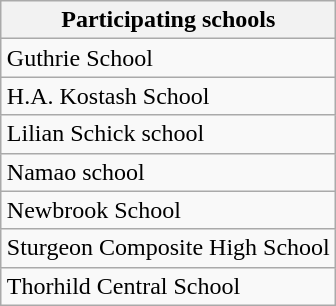<table class="wikitable" align=right>
<tr>
<th>Participating schools</th>
</tr>
<tr>
<td>Guthrie School</td>
</tr>
<tr>
<td>H.A. Kostash School</td>
</tr>
<tr>
<td>Lilian Schick school</td>
</tr>
<tr>
<td>Namao school</td>
</tr>
<tr>
<td>Newbrook School</td>
</tr>
<tr>
<td>Sturgeon Composite High School</td>
</tr>
<tr>
<td>Thorhild Central School</td>
</tr>
</table>
